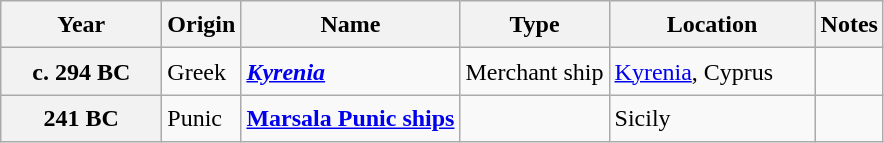<table class="wikitable" style="font-size:1.00em; line-height:1.5em;">
<tr>
<th width="100">Year</th>
<th>Origin</th>
<th>Name</th>
<th>Type</th>
<th width="130">Location</th>
<th>Notes</th>
</tr>
<tr>
<th>c. 294 BC</th>
<td>Greek</td>
<td><a href='#'><strong><em>Kyrenia</em></strong></a></td>
<td>Merchant ship</td>
<td><a href='#'>Kyrenia</a>, Cyprus</td>
<td></td>
</tr>
<tr>
<th>241 BC</th>
<td>Punic</td>
<td><a href='#'><strong>Marsala Punic ships</strong></a></td>
<td></td>
<td>Sicily</td>
<td></td>
</tr>
</table>
